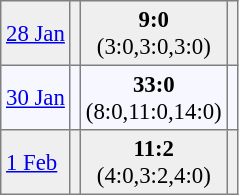<table bgcolor="#f7f8ff" cellpadding="3" cellspacing="0" border="1" style="font-size: 95%; border: gray solid 1px; border-collapse: collapse;">
<tr bgcolor="#EFEFEF">
<td><a href='#'>28 Jan</a></td>
<td></td>
<td align="center"><strong>9:0</strong><br>(3:0,3:0,3:0)</td>
<td></td>
</tr>
<tr>
<td><a href='#'>30 Jan</a></td>
<td></td>
<td align="center"><strong>33:0</strong><br>(8:0,11:0,14:0)</td>
<td></td>
</tr>
<tr bgcolor="#EFEFEF">
<td><a href='#'>1 Feb</a></td>
<td></td>
<td align="center"><strong>11:2</strong><br>(4:0,3:2,4:0)</td>
<td></td>
</tr>
</table>
